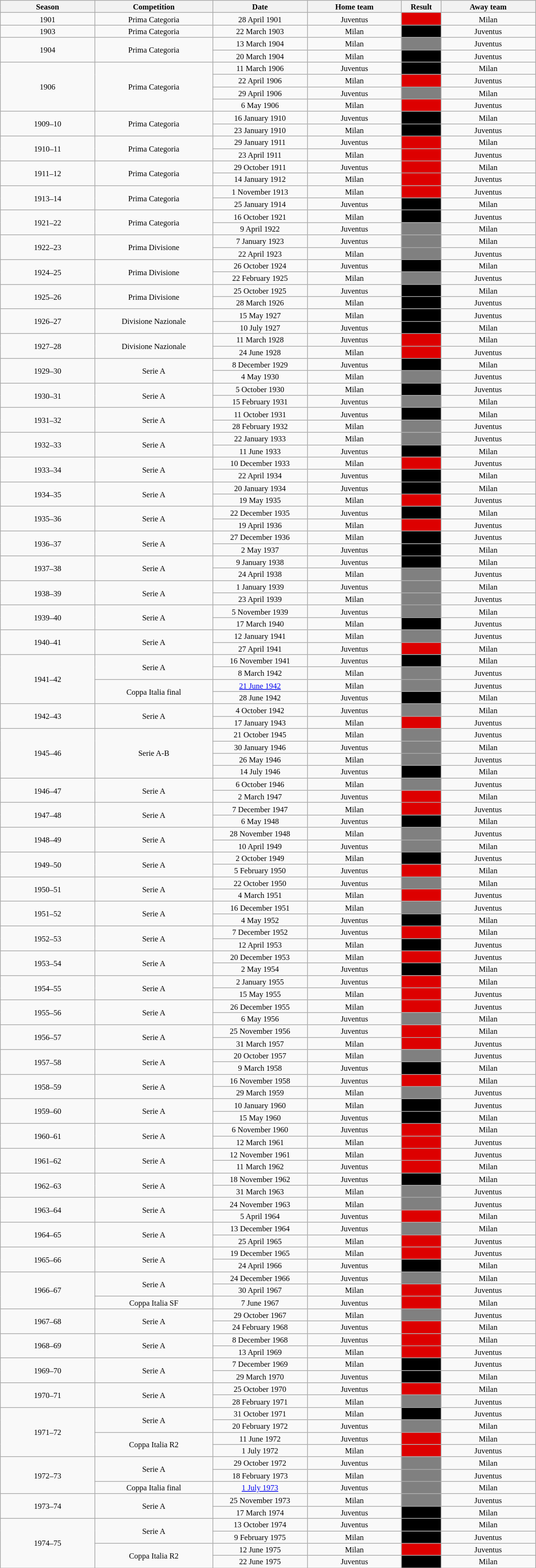<table class="wikitable" style="text-align: center; width=20%; font-size: 11px">
<tr>
<th rowspan=1 width=12%><strong>Season</strong></th>
<th rowspan=1 width=15%><strong>Competition</strong></th>
<th rowspan=1 width=12%><strong>Date</strong></th>
<th rowspan=1 width=12%><strong>Home team</strong></th>
<th rowspan=1 width=5%><strong>Result</strong></th>
<th rowspan=1 width=12%><strong>Away team</strong></th>
</tr>
<tr>
<td>1901</td>
<td>Prima Categoria</td>
<td>28 April 1901</td>
<td>Juventus</td>
<td style="background:#d00;"></td>
<td>Milan</td>
</tr>
<tr>
<td>1903</td>
<td>Prima Categoria</td>
<td>22 March 1903</td>
<td>Milan</td>
<td bgcolor=000000></td>
<td>Juventus</td>
</tr>
<tr>
<td rowspan=2>1904</td>
<td rowspan=2>Prima Categoria</td>
<td>13 March 1904</td>
<td>Milan</td>
<td bgcolor=808080></td>
<td>Juventus</td>
</tr>
<tr>
<td>20 March 1904</td>
<td>Milan</td>
<td bgcolor=000000></td>
<td>Juventus</td>
</tr>
<tr>
<td rowspan=4>1906</td>
<td rowspan=4>Prima Categoria</td>
<td>11 March 1906</td>
<td>Juventus</td>
<td bgcolor=000000></td>
<td>Milan</td>
</tr>
<tr>
<td>22 April 1906</td>
<td>Milan</td>
<td style="background:#d00;"></td>
<td>Juventus</td>
</tr>
<tr>
<td>29 April 1906</td>
<td>Juventus</td>
<td bgcolor=808080></td>
<td>Milan</td>
</tr>
<tr>
<td>6 May 1906</td>
<td>Milan</td>
<td style="background:#d00;"></td>
<td>Juventus</td>
</tr>
<tr>
<td rowspan=2>1909–10</td>
<td rowspan=2>Prima Categoria</td>
<td>16 January 1910</td>
<td>Juventus</td>
<td bgcolor=000000></td>
<td>Milan</td>
</tr>
<tr>
<td>23 January 1910</td>
<td>Milan</td>
<td bgcolor=000000></td>
<td>Juventus</td>
</tr>
<tr>
<td rowspan=2>1910–11</td>
<td rowspan=2>Prima Categoria</td>
<td>29 January 1911</td>
<td>Juventus</td>
<td style="background:#d00;"></td>
<td>Milan</td>
</tr>
<tr>
<td>23 April 1911</td>
<td>Milan</td>
<td style="background:#d00;"></td>
<td>Juventus</td>
</tr>
<tr>
<td rowspan=2>1911–12</td>
<td rowspan=2>Prima Categoria</td>
<td>29 October 1911</td>
<td>Juventus</td>
<td style="background:#d00;"></td>
<td>Milan</td>
</tr>
<tr>
<td>14 January 1912</td>
<td>Milan</td>
<td style="background:#d00;"></td>
<td>Juventus</td>
</tr>
<tr>
<td rowspan=2>1913–14</td>
<td rowspan=2>Prima Categoria</td>
<td>1 November 1913</td>
<td>Milan</td>
<td style="background:#d00;"></td>
<td>Juventus</td>
</tr>
<tr>
<td>25 January 1914</td>
<td>Juventus</td>
<td bgcolor=000000></td>
<td>Milan</td>
</tr>
<tr>
<td rowspan=2>1921–22</td>
<td rowspan=2>Prima Categoria</td>
<td>16 October 1921</td>
<td>Milan</td>
<td bgcolor=000000></td>
<td>Juventus</td>
</tr>
<tr>
<td>9 April 1922</td>
<td>Juventus</td>
<td bgcolor=808080></td>
<td>Milan</td>
</tr>
<tr>
<td rowspan=2>1922–23</td>
<td rowspan=2>Prima Divisione</td>
<td>7 January 1923</td>
<td>Juventus</td>
<td bgcolor=808080></td>
<td>Milan</td>
</tr>
<tr>
<td>22 April 1923</td>
<td>Milan</td>
<td bgcolor=808080></td>
<td>Juventus</td>
</tr>
<tr>
<td rowspan=2>1924–25</td>
<td rowspan=2>Prima Divisione</td>
<td>26 October 1924</td>
<td>Juventus</td>
<td bgcolor=000000></td>
<td>Milan</td>
</tr>
<tr>
<td>22 February 1925</td>
<td>Milan</td>
<td bgcolor=808080></td>
<td>Juventus</td>
</tr>
<tr>
<td rowspan=2>1925–26</td>
<td rowspan=2>Prima Divisione</td>
<td>25 October 1925</td>
<td>Juventus</td>
<td bgcolor=000000></td>
<td>Milan</td>
</tr>
<tr>
<td>28 March 1926</td>
<td>Milan</td>
<td bgcolor=000000></td>
<td>Juventus</td>
</tr>
<tr>
<td rowspan=2>1926–27</td>
<td rowspan=2>Divisione Nazionale</td>
<td>15 May 1927</td>
<td>Milan</td>
<td bgcolor=000000></td>
<td>Juventus</td>
</tr>
<tr>
<td>10 July 1927</td>
<td>Juventus</td>
<td bgcolor=000000></td>
<td>Milan</td>
</tr>
<tr>
<td rowspan=2>1927–28</td>
<td rowspan=2>Divisione Nazionale</td>
<td>11 March 1928</td>
<td>Juventus</td>
<td style="background:#d00;"></td>
<td>Milan</td>
</tr>
<tr>
<td>24 June 1928</td>
<td>Milan</td>
<td style="background:#d00;"></td>
<td>Juventus</td>
</tr>
<tr>
<td rowspan=2>1929–30</td>
<td rowspan=2>Serie A</td>
<td>8 December 1929</td>
<td>Juventus</td>
<td bgcolor=000000></td>
<td>Milan</td>
</tr>
<tr>
<td>4 May 1930</td>
<td>Milan</td>
<td bgcolor=808080></td>
<td>Juventus</td>
</tr>
<tr>
<td rowspan=2>1930–31</td>
<td rowspan=2>Serie A</td>
<td>5 October 1930</td>
<td>Milan</td>
<td bgcolor=000000></td>
<td>Juventus</td>
</tr>
<tr>
<td>15 February 1931</td>
<td>Juventus</td>
<td bgcolor=808080></td>
<td>Milan</td>
</tr>
<tr>
<td rowspan=2>1931–32</td>
<td rowspan=2>Serie A</td>
<td>11 October 1931</td>
<td>Juventus</td>
<td bgcolor=000000></td>
<td>Milan</td>
</tr>
<tr>
<td>28 February 1932</td>
<td>Milan</td>
<td bgcolor=808080></td>
<td>Juventus</td>
</tr>
<tr>
<td rowspan=2>1932–33</td>
<td rowspan=2>Serie A</td>
<td>22 January 1933</td>
<td>Milan</td>
<td bgcolor=808080></td>
<td>Juventus</td>
</tr>
<tr>
<td>11 June 1933</td>
<td>Juventus</td>
<td bgcolor=000000></td>
<td>Milan</td>
</tr>
<tr>
<td rowspan=2>1933–34</td>
<td rowspan=2>Serie A</td>
<td>10 December 1933</td>
<td>Milan</td>
<td style="background:#d00;"></td>
<td>Juventus</td>
</tr>
<tr>
<td>22 April 1934</td>
<td>Juventus</td>
<td bgcolor=000000></td>
<td>Milan</td>
</tr>
<tr>
<td rowspan=2>1934–35</td>
<td rowspan=2>Serie A</td>
<td>20 January 1934</td>
<td>Juventus</td>
<td bgcolor=000000></td>
<td>Milan</td>
</tr>
<tr>
<td>19 May 1935</td>
<td>Milan</td>
<td style="background:#d00;"></td>
<td>Juventus</td>
</tr>
<tr>
<td rowspan=2>1935–36</td>
<td rowspan=2>Serie A</td>
<td>22 December 1935</td>
<td>Juventus</td>
<td bgcolor=000000></td>
<td>Milan</td>
</tr>
<tr>
<td>19 April 1936</td>
<td>Milan</td>
<td style="background:#d00;"></td>
<td>Juventus</td>
</tr>
<tr>
<td rowspan=2>1936–37</td>
<td rowspan=2>Serie A</td>
<td>27 December 1936</td>
<td>Milan</td>
<td bgcolor=000000></td>
<td>Juventus</td>
</tr>
<tr>
<td>2 May 1937</td>
<td>Juventus</td>
<td bgcolor=000000></td>
<td>Milan</td>
</tr>
<tr>
<td rowspan=2>1937–38</td>
<td rowspan=2>Serie A</td>
<td>9 January 1938</td>
<td>Juventus</td>
<td bgcolor=000000></td>
<td>Milan</td>
</tr>
<tr>
<td>24 April 1938</td>
<td>Milan</td>
<td bgcolor=808080></td>
<td>Juventus</td>
</tr>
<tr>
<td rowspan=2>1938–39</td>
<td rowspan=2>Serie A</td>
<td>1 January 1939</td>
<td>Juventus</td>
<td bgcolor=808080></td>
<td>Milan</td>
</tr>
<tr>
<td>23 April 1939</td>
<td>Milan</td>
<td bgcolor=808080></td>
<td>Juventus</td>
</tr>
<tr>
<td rowspan=2>1939–40</td>
<td rowspan=2>Serie A</td>
<td>5 November 1939</td>
<td>Juventus</td>
<td bgcolor=808080></td>
<td>Milan</td>
</tr>
<tr>
<td>17 March 1940</td>
<td>Milan</td>
<td bgcolor=000000></td>
<td>Juventus</td>
</tr>
<tr>
<td rowspan=2>1940–41</td>
<td rowspan=2>Serie A</td>
<td>12 January 1941</td>
<td>Milan</td>
<td bgcolor=808080></td>
<td>Juventus</td>
</tr>
<tr>
<td>27 April 1941</td>
<td>Juventus</td>
<td style="background:#d00;"></td>
<td>Milan</td>
</tr>
<tr>
<td rowspan=4>1941–42</td>
<td rowspan=2>Serie A</td>
<td>16 November 1941</td>
<td>Juventus</td>
<td bgcolor=000000></td>
<td>Milan</td>
</tr>
<tr>
<td>8 March 1942</td>
<td>Milan</td>
<td bgcolor=808080></td>
<td>Juventus</td>
</tr>
<tr>
<td rowspan=2>Coppa Italia final</td>
<td><a href='#'>21 June 1942</a></td>
<td>Milan</td>
<td bgcolor=808080></td>
<td>Juventus</td>
</tr>
<tr>
<td>28 June 1942</td>
<td>Juventus</td>
<td bgcolor=000000></td>
<td>Milan</td>
</tr>
<tr>
<td rowspan=2>1942–43</td>
<td rowspan=2>Serie A</td>
<td>4 October 1942</td>
<td>Juventus</td>
<td bgcolor=808080></td>
<td>Milan</td>
</tr>
<tr>
<td>17 January 1943</td>
<td>Milan</td>
<td style="background:#d00;"></td>
<td>Juventus</td>
</tr>
<tr>
<td rowspan=4>1945–46</td>
<td rowspan=4>Serie A-B</td>
<td>21 October 1945</td>
<td>Milan</td>
<td bgcolor=808080></td>
<td>Juventus</td>
</tr>
<tr>
<td>30 January 1946</td>
<td>Juventus</td>
<td bgcolor=808080></td>
<td>Milan</td>
</tr>
<tr>
<td>26 May 1946</td>
<td>Milan</td>
<td bgcolor=808080></td>
<td>Juventus</td>
</tr>
<tr>
<td>14 July 1946</td>
<td>Juventus</td>
<td bgcolor=000000></td>
<td>Milan</td>
</tr>
<tr>
<td rowspan=2>1946–47</td>
<td rowspan=2>Serie A</td>
<td>6 October 1946</td>
<td>Milan</td>
<td bgcolor=808080></td>
<td>Juventus</td>
</tr>
<tr>
<td>2 March 1947</td>
<td>Juventus</td>
<td style="background:#d00;"></td>
<td>Milan</td>
</tr>
<tr>
<td rowspan=2>1947–48</td>
<td rowspan=2>Serie A</td>
<td>7 December 1947</td>
<td>Milan</td>
<td style="background:#d00;"></td>
<td>Juventus</td>
</tr>
<tr>
<td>6 May 1948</td>
<td>Juventus</td>
<td bgcolor=000000></td>
<td>Milan</td>
</tr>
<tr>
<td rowspan=2>1948–49</td>
<td rowspan=2>Serie A</td>
<td>28 November 1948</td>
<td>Milan</td>
<td bgcolor=808080></td>
<td>Juventus</td>
</tr>
<tr>
<td>10 April 1949</td>
<td>Juventus</td>
<td bgcolor=808080></td>
<td>Milan</td>
</tr>
<tr>
<td rowspan=2>1949–50</td>
<td rowspan=2>Serie A</td>
<td>2 October 1949</td>
<td>Milan</td>
<td bgcolor=000000></td>
<td>Juventus</td>
</tr>
<tr>
<td>5 February 1950</td>
<td>Juventus</td>
<td style="background:#d00;"></td>
<td>Milan</td>
</tr>
<tr>
<td rowspan=2>1950–51</td>
<td rowspan=2>Serie A</td>
<td>22 October 1950</td>
<td>Juventus</td>
<td bgcolor=808080></td>
<td>Milan</td>
</tr>
<tr>
<td>4 March 1951</td>
<td>Milan</td>
<td style="background:#d00;"></td>
<td>Juventus</td>
</tr>
<tr>
<td rowspan=2>1951–52</td>
<td rowspan=2>Serie A</td>
<td>16 December 1951</td>
<td>Milan</td>
<td bgcolor=808080></td>
<td>Juventus</td>
</tr>
<tr>
<td>4 May 1952</td>
<td>Juventus</td>
<td bgcolor=000000></td>
<td>Milan</td>
</tr>
<tr>
<td rowspan=2>1952–53</td>
<td rowspan=2>Serie A</td>
<td>7 December 1952</td>
<td>Juventus</td>
<td style="background:#d00;"></td>
<td>Milan</td>
</tr>
<tr>
<td>12 April 1953</td>
<td>Milan</td>
<td bgcolor=000000></td>
<td>Juventus</td>
</tr>
<tr>
<td rowspan=2>1953–54</td>
<td rowspan=2>Serie A</td>
<td>20 December 1953</td>
<td>Milan</td>
<td style="background:#d00;"></td>
<td>Juventus</td>
</tr>
<tr>
<td>2 May 1954</td>
<td>Juventus</td>
<td bgcolor=000000></td>
<td>Milan</td>
</tr>
<tr>
<td rowspan=2>1954–55</td>
<td rowspan=2>Serie A</td>
<td>2 January 1955</td>
<td>Juventus</td>
<td style="background:#d00;"></td>
<td>Milan</td>
</tr>
<tr>
<td>15 May 1955</td>
<td>Milan</td>
<td style="background:#d00;"></td>
<td>Juventus</td>
</tr>
<tr>
<td rowspan=2>1955–56</td>
<td rowspan=2>Serie A</td>
<td>26 December 1955</td>
<td>Milan</td>
<td style="background:#d00;"></td>
<td>Juventus</td>
</tr>
<tr>
<td>6 May 1956</td>
<td>Juventus</td>
<td bgcolor=808080></td>
<td>Milan</td>
</tr>
<tr>
<td rowspan=2>1956–57</td>
<td rowspan=2>Serie A</td>
<td>25 November 1956</td>
<td>Juventus</td>
<td style="background:#d00;"></td>
<td>Milan</td>
</tr>
<tr>
<td>31 March 1957</td>
<td>Milan</td>
<td style="background:#d00;"></td>
<td>Juventus</td>
</tr>
<tr>
<td rowspan=2>1957–58</td>
<td rowspan=2>Serie A</td>
<td>20 October 1957</td>
<td>Milan</td>
<td bgcolor=808080></td>
<td>Juventus</td>
</tr>
<tr>
<td>9 March 1958</td>
<td>Juventus</td>
<td bgcolor=000000></td>
<td>Milan</td>
</tr>
<tr>
<td rowspan=2>1958–59</td>
<td rowspan=2>Serie A</td>
<td>16 November 1958</td>
<td>Juventus</td>
<td style="background:#d00;"></td>
<td>Milan</td>
</tr>
<tr>
<td>29 March 1959</td>
<td>Milan</td>
<td bgcolor=808080></td>
<td>Juventus</td>
</tr>
<tr>
<td rowspan=2>1959–60</td>
<td rowspan=2>Serie A</td>
<td>10 January 1960</td>
<td>Milan</td>
<td bgcolor=000000></td>
<td>Juventus</td>
</tr>
<tr>
<td>15 May 1960</td>
<td>Juventus</td>
<td bgcolor=000000></td>
<td>Milan</td>
</tr>
<tr>
<td rowspan=2>1960–61</td>
<td rowspan=2>Serie A</td>
<td>6 November 1960</td>
<td>Juventus</td>
<td style="background:#d00;"></td>
<td>Milan</td>
</tr>
<tr>
<td>12 March 1961</td>
<td>Milan</td>
<td style="background:#d00;"></td>
<td>Juventus</td>
</tr>
<tr>
<td rowspan=2>1961–62</td>
<td rowspan=2>Serie A</td>
<td>12 November 1961</td>
<td>Milan</td>
<td style="background:#d00;"></td>
<td>Juventus</td>
</tr>
<tr>
<td>11 March 1962</td>
<td>Juventus</td>
<td style="background:#d00;"></td>
<td>Milan</td>
</tr>
<tr>
<td rowspan=2>1962–63</td>
<td rowspan=2>Serie A</td>
<td>18 November 1962</td>
<td>Juventus</td>
<td bgcolor=000000></td>
<td>Milan</td>
</tr>
<tr>
<td>31 March 1963</td>
<td>Milan</td>
<td bgcolor=808080></td>
<td>Juventus</td>
</tr>
<tr>
<td rowspan=2>1963–64</td>
<td rowspan=2>Serie A</td>
<td>24 November 1963</td>
<td>Milan</td>
<td bgcolor=808080></td>
<td>Juventus</td>
</tr>
<tr>
<td>5 April 1964</td>
<td>Juventus</td>
<td style="background:#d00;"></td>
<td>Milan</td>
</tr>
<tr>
<td rowspan=2>1964–65</td>
<td rowspan=2>Serie A</td>
<td>13 December 1964</td>
<td>Juventus</td>
<td bgcolor=808080></td>
<td>Milan</td>
</tr>
<tr>
<td>25 April 1965</td>
<td>Milan</td>
<td style="background:#d00;"></td>
<td>Juventus</td>
</tr>
<tr>
<td rowspan=2>1965–66</td>
<td rowspan=2>Serie A</td>
<td>19 December 1965</td>
<td>Milan</td>
<td style="background:#d00;"></td>
<td>Juventus</td>
</tr>
<tr>
<td>24 April 1966</td>
<td>Juventus</td>
<td bgcolor=000000></td>
<td>Milan</td>
</tr>
<tr>
<td rowspan=3>1966–67</td>
<td rowspan=2>Serie A</td>
<td>24 December 1966</td>
<td>Juventus</td>
<td bgcolor=808080></td>
<td>Milan</td>
</tr>
<tr>
<td>30 April 1967</td>
<td>Milan</td>
<td style="background:#d00;"></td>
<td>Juventus</td>
</tr>
<tr>
<td>Coppa Italia SF</td>
<td>7 June 1967</td>
<td>Juventus</td>
<td style="background:#d00;"></td>
<td>Milan</td>
</tr>
<tr>
<td rowspan=2>1967–68</td>
<td rowspan=2>Serie A</td>
<td>29 October 1967</td>
<td>Milan</td>
<td bgcolor=808080></td>
<td>Juventus</td>
</tr>
<tr>
<td>24 February 1968</td>
<td>Juventus</td>
<td style="background:#d00;"></td>
<td>Milan</td>
</tr>
<tr>
<td rowspan=2>1968–69</td>
<td rowspan=2>Serie A</td>
<td>8 December 1968</td>
<td>Juventus</td>
<td style="background:#d00;"></td>
<td>Milan</td>
</tr>
<tr>
<td>13 April 1969</td>
<td>Milan</td>
<td style="background:#d00;"></td>
<td>Juventus</td>
</tr>
<tr>
<td rowspan=2>1969–70</td>
<td rowspan=2>Serie A</td>
<td>7 December 1969</td>
<td>Milan</td>
<td bgcolor=000000></td>
<td>Juventus</td>
</tr>
<tr>
<td>29 March 1970</td>
<td>Juventus</td>
<td bgcolor=000000></td>
<td>Milan</td>
</tr>
<tr>
<td rowspan=2>1970–71</td>
<td rowspan=2>Serie A</td>
<td>25 October 1970</td>
<td>Juventus</td>
<td style="background:#d00;"></td>
<td>Milan</td>
</tr>
<tr>
<td>28 February 1971</td>
<td>Milan</td>
<td bgcolor=808080></td>
<td>Juventus</td>
</tr>
<tr>
<td rowspan=4>1971–72</td>
<td rowspan=2>Serie A</td>
<td>31 October 1971</td>
<td>Milan</td>
<td bgcolor=000000></td>
<td>Juventus</td>
</tr>
<tr>
<td>20 February 1972</td>
<td>Juventus</td>
<td bgcolor=808080></td>
<td>Milan</td>
</tr>
<tr>
<td rowspan=2>Coppa Italia R2</td>
<td>11 June 1972</td>
<td>Juventus</td>
<td style="background:#d00;"></td>
<td>Milan</td>
</tr>
<tr>
<td>1 July 1972</td>
<td>Milan</td>
<td style="background:#d00;"></td>
<td>Juventus</td>
</tr>
<tr>
<td rowspan=3>1972–73</td>
<td rowspan=2>Serie A</td>
<td>29 October 1972</td>
<td>Juventus</td>
<td bgcolor=808080></td>
<td>Milan</td>
</tr>
<tr>
<td>18 February 1973</td>
<td>Milan</td>
<td bgcolor=808080></td>
<td>Juventus</td>
</tr>
<tr>
<td>Coppa Italia final</td>
<td><a href='#'>1 July 1973</a></td>
<td>Juventus</td>
<td bgcolor=808080></td>
<td>Milan</td>
</tr>
<tr>
<td rowspan=2>1973–74</td>
<td rowspan=2>Serie A</td>
<td>25 November 1973</td>
<td>Milan</td>
<td bgcolor=808080></td>
<td>Juventus</td>
</tr>
<tr>
<td>17 March 1974</td>
<td>Juventus</td>
<td bgcolor=000000></td>
<td>Milan</td>
</tr>
<tr>
<td rowspan=4>1974–75</td>
<td rowspan=2>Serie A</td>
<td>13 October 1974</td>
<td>Juventus</td>
<td bgcolor=000000></td>
<td>Milan</td>
</tr>
<tr>
<td>9 February 1975</td>
<td>Milan</td>
<td bgcolor=000000></td>
<td>Juventus</td>
</tr>
<tr>
<td rowspan=2>Coppa Italia R2</td>
<td>12 June 1975</td>
<td>Milan</td>
<td style="background:#d00;"></td>
<td>Juventus</td>
</tr>
<tr>
<td>22 June 1975</td>
<td>Juventus</td>
<td bgcolor=000000></td>
<td>Milan</td>
</tr>
</table>
